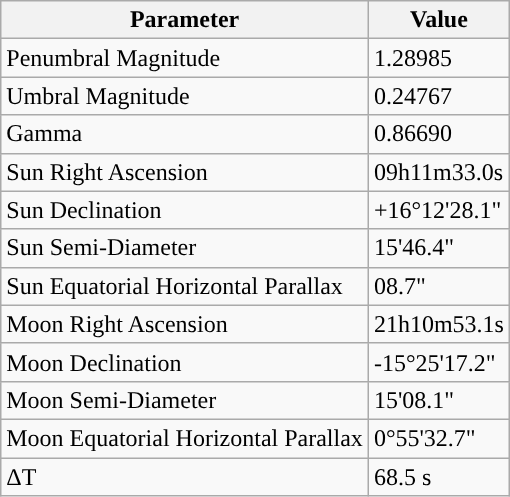<table class="wikitable">
<tr>
<th>Parameter</th>
<th>Value</th>
</tr>
<tr>
<td>Penumbral Magnitude</td>
<td>1.28985</td>
</tr>
<tr>
<td>Umbral Magnitude</td>
<td>0.24767</td>
</tr>
<tr>
<td>Gamma</td>
<td>0.86690</td>
</tr>
<tr>
<td>Sun Right Ascension</td>
<td>09h11m33.0s</td>
</tr>
<tr>
<td>Sun Declination</td>
<td>+16°12'28.1"</td>
</tr>
<tr>
<td>Sun Semi-Diameter</td>
<td>15'46.4"</td>
</tr>
<tr>
<td>Sun Equatorial Horizontal Parallax</td>
<td>08.7"</td>
</tr>
<tr>
<td>Moon Right Ascension</td>
<td>21h10m53.1s</td>
</tr>
<tr>
<td>Moon Declination</td>
<td>-15°25'17.2"</td>
</tr>
<tr>
<td>Moon Semi-Diameter</td>
<td>15'08.1"</td>
</tr>
<tr>
<td>Moon Equatorial Horizontal Parallax</td>
<td>0°55'32.7"</td>
</tr>
<tr>
<td>ΔT</td>
<td>68.5 s</td>
</tr>
</table>
